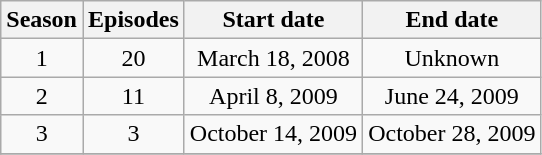<table class="wikitable" border="1">
<tr>
<th>Season</th>
<th>Episodes</th>
<th>Start date</th>
<th>End date</th>
</tr>
<tr>
<td align="center">1</td>
<td align="center">20</td>
<td align="center">March 18, 2008</td>
<td align="center">Unknown</td>
</tr>
<tr>
<td align="center">2</td>
<td align="center">11</td>
<td align="center">April 8, 2009</td>
<td align="center">June 24, 2009</td>
</tr>
<tr>
<td align="center">3</td>
<td align="center">3</td>
<td align="center">October 14, 2009</td>
<td align="center">October 28, 2009</td>
</tr>
<tr>
</tr>
</table>
